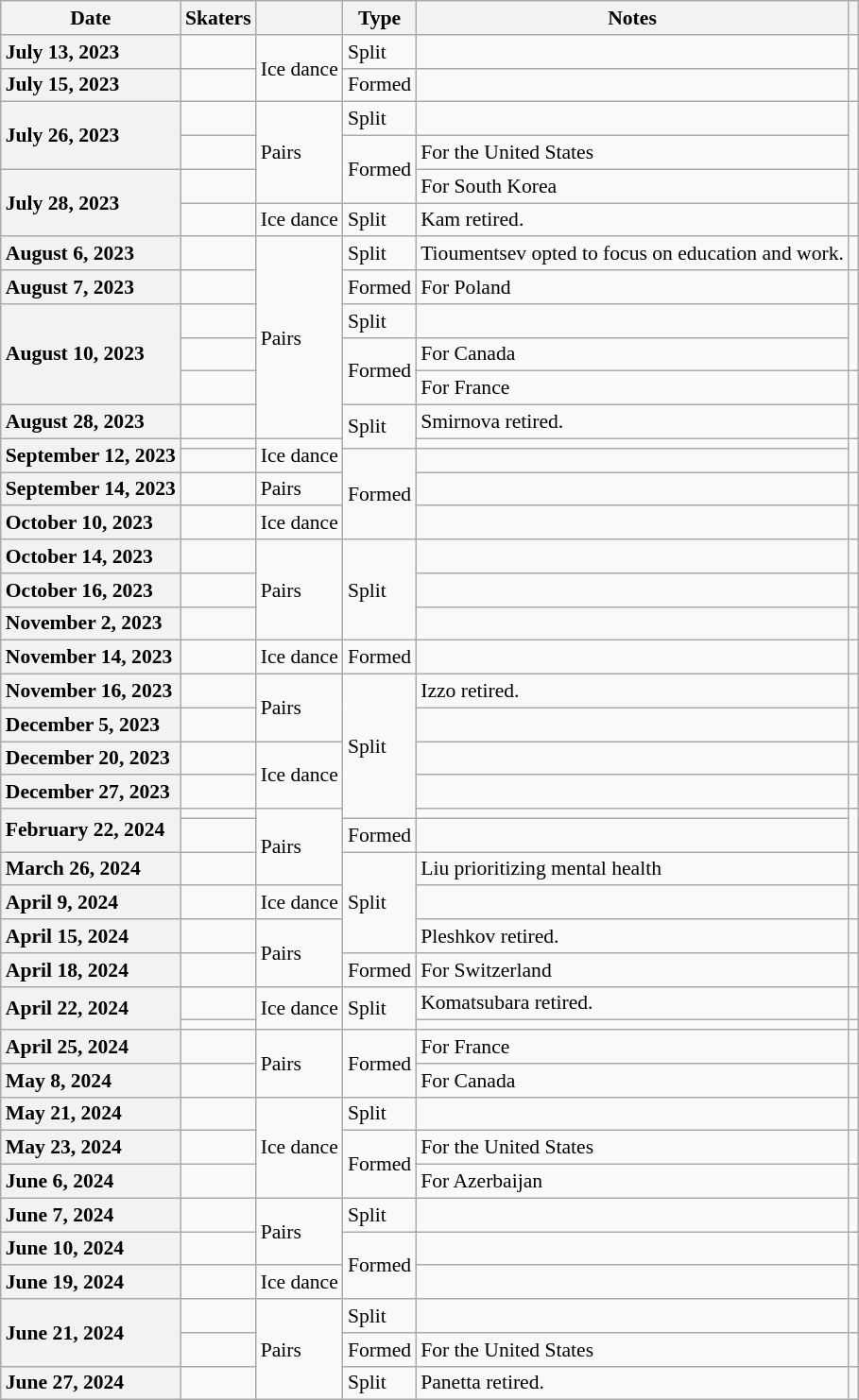<table class="wikitable unsortable" style="text-align:left; font-size:90%">
<tr>
<th scope="col">Date</th>
<th scope="col">Skaters</th>
<th scope="col"></th>
<th scope="col">Type</th>
<th scope="col">Notes</th>
<th scope="col"></th>
</tr>
<tr>
<th scope="row" style="text-align:left">July 13, 2023</th>
<td></td>
<td rowspan="2">Ice dance</td>
<td>Split</td>
<td></td>
<td></td>
</tr>
<tr>
<th scope="row" style="text-align:left">July 15, 2023</th>
<td></td>
<td>Formed</td>
<td></td>
<td></td>
</tr>
<tr>
<th scope="row" style="text-align:left" rowspan="2">July 26, 2023</th>
<td></td>
<td rowspan="3">Pairs</td>
<td>Split</td>
<td></td>
<td rowspan="2"></td>
</tr>
<tr>
<td></td>
<td rowspan="2">Formed</td>
<td>For the United States</td>
</tr>
<tr>
<th scope="row" style="text-align:left" rowspan="2">July 28, 2023</th>
<td></td>
<td>For South Korea</td>
<td></td>
</tr>
<tr>
<td></td>
<td>Ice dance</td>
<td>Split</td>
<td>Kam retired.</td>
<td></td>
</tr>
<tr>
<th scope="row" style="text-align:left">August 6, 2023</th>
<td></td>
<td rowspan="6">Pairs</td>
<td>Split</td>
<td>Tioumentsev opted to focus on education and work.</td>
<td></td>
</tr>
<tr>
<th scope="row" style="text-align:left">August 7, 2023</th>
<td></td>
<td>Formed</td>
<td>For Poland</td>
<td></td>
</tr>
<tr>
<th scope="row" style="text-align:left" rowspan="3">August 10, 2023</th>
<td></td>
<td>Split</td>
<td></td>
<td rowspan="2"></td>
</tr>
<tr>
<td></td>
<td rowspan="2">Formed</td>
<td>For Canada</td>
</tr>
<tr>
<td></td>
<td>For France</td>
<td></td>
</tr>
<tr>
<th scope="row" style="text-align:left">August 28, 2023</th>
<td></td>
<td rowspan="2">Split</td>
<td>Smirnova retired.</td>
<td></td>
</tr>
<tr>
<th rowspan="2" scope="row" style="text-align:left">September 12, 2023</th>
<td></td>
<td rowspan="2">Ice dance</td>
<td></td>
<td rowspan="2"></td>
</tr>
<tr>
<td></td>
<td rowspan="3">Formed</td>
<td></td>
</tr>
<tr>
<th scope="row" style="text-align:left">September 14, 2023</th>
<td></td>
<td>Pairs</td>
<td></td>
<td></td>
</tr>
<tr>
<th scope="row" style="text-align:left">October 10, 2023</th>
<td></td>
<td>Ice dance</td>
<td></td>
<td></td>
</tr>
<tr>
<th scope="row" style="text-align:left">October 14, 2023</th>
<td></td>
<td rowspan="3">Pairs</td>
<td rowspan="3">Split</td>
<td></td>
<td></td>
</tr>
<tr>
<th scope="row" style="text-align:left">October 16, 2023</th>
<td></td>
<td></td>
<td></td>
</tr>
<tr>
<th scope="row" style="text-align:left">November 2, 2023</th>
<td></td>
<td></td>
<td></td>
</tr>
<tr>
<th scope="row" style="text-align:left">November 14, 2023</th>
<td></td>
<td>Ice dance</td>
<td>Formed</td>
<td></td>
<td></td>
</tr>
<tr>
<th scope="row" style="text-align:left">November 16, 2023</th>
<td></td>
<td rowspan=2>Pairs</td>
<td rowspan="5">Split</td>
<td>Izzo retired.</td>
<td></td>
</tr>
<tr>
<th scope="row" style="text-align:left">December 5, 2023</th>
<td></td>
<td></td>
<td></td>
</tr>
<tr>
<th scope="row" style="text-align:left">December 20, 2023</th>
<td></td>
<td rowspan="2">Ice dance</td>
<td></td>
<td></td>
</tr>
<tr>
<th scope="row" style="text-align:left">December 27, 2023</th>
<td></td>
<td></td>
<td></td>
</tr>
<tr>
<th scope="row" style="text-align:left" rowspan="2">February 22, 2024</th>
<td></td>
<td rowspan="3">Pairs</td>
<td></td>
<td rowspan="2"></td>
</tr>
<tr>
<td></td>
<td>Formed</td>
<td></td>
</tr>
<tr>
<th scope="row" style="text-align:left">March 26, 2024</th>
<td></td>
<td rowspan="3">Split</td>
<td>Liu prioritizing mental health</td>
<td></td>
</tr>
<tr>
<th scope="row" style="text-align:left">April 9, 2024</th>
<td></td>
<td>Ice dance</td>
<td></td>
<td></td>
</tr>
<tr>
<th scope="row" style="text-align:left">April 15, 2024</th>
<td></td>
<td rowspan=2>Pairs</td>
<td>Pleshkov retired.</td>
<td></td>
</tr>
<tr>
<th scope="row" style="text-align:left">April 18, 2024</th>
<td></td>
<td>Formed</td>
<td>For Switzerland</td>
<td></td>
</tr>
<tr>
<th rowspan="2" scope="row" style="text-align:left">April 22, 2024</th>
<td></td>
<td rowspan="2">Ice dance</td>
<td rowspan="2">Split</td>
<td>Komatsubara retired.</td>
<td></td>
</tr>
<tr>
<td></td>
<td></td>
<td></td>
</tr>
<tr>
<th scope="row" style="text-align:left">April 25, 2024</th>
<td></td>
<td rowspan="2">Pairs</td>
<td rowspan="2">Formed</td>
<td>For France</td>
<td></td>
</tr>
<tr>
<th scope="row" style="text-align:left">May 8, 2024</th>
<td></td>
<td>For Canada</td>
<td></td>
</tr>
<tr>
<th scope="row" style="text-align:left">May 21, 2024</th>
<td></td>
<td rowspan="3">Ice dance</td>
<td>Split</td>
<td></td>
<td></td>
</tr>
<tr>
<th scope="row" style="text-align:left">May 23, 2024</th>
<td></td>
<td rowspan="2">Formed</td>
<td>For the United States</td>
<td></td>
</tr>
<tr>
<th scope="row" style="text-align:left">June 6, 2024</th>
<td></td>
<td>For Azerbaijan</td>
<td></td>
</tr>
<tr>
<th scope="row" style="text-align:left">June 7, 2024</th>
<td></td>
<td rowspan=2>Pairs</td>
<td>Split</td>
<td></td>
<td></td>
</tr>
<tr>
<th scope="row" style="text-align:left">June 10, 2024</th>
<td></td>
<td rowspan=2>Formed</td>
<td></td>
<td></td>
</tr>
<tr>
<th scope="row" style="text-align:left">June 19, 2024</th>
<td></td>
<td>Ice dance</td>
<td></td>
<td></td>
</tr>
<tr>
<th scope="row" rowspan=2 style="text-align:left">June 21, 2024</th>
<td></td>
<td rowspan="3">Pairs</td>
<td>Split</td>
<td></td>
<td></td>
</tr>
<tr>
<td></td>
<td>Formed</td>
<td>For the United States</td>
<td></td>
</tr>
<tr>
<th scope="row" style="text-align:left">June 27, 2024</th>
<td></td>
<td>Split</td>
<td>Panetta retired.</td>
<td></td>
</tr>
</table>
